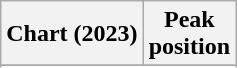<table class="wikitable sortable plainrowheaders" style="text-align:center">
<tr>
<th scope="col">Chart (2023)</th>
<th scope="col">Peak<br>position</th>
</tr>
<tr>
</tr>
<tr>
</tr>
<tr>
</tr>
<tr>
</tr>
</table>
